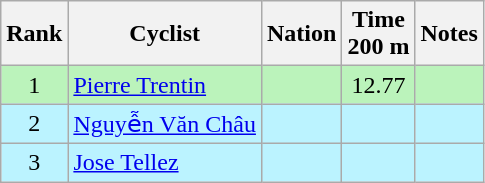<table class="wikitable sortable" style="text-align:center">
<tr>
<th>Rank</th>
<th>Cyclist</th>
<th>Nation</th>
<th>Time<br>200 m</th>
<th>Notes</th>
</tr>
<tr bgcolor=bbf3bb>
<td>1</td>
<td align=left><a href='#'>Pierre Trentin</a></td>
<td align=left></td>
<td>12.77</td>
<td></td>
</tr>
<tr bgcolor=bbf3ff>
<td>2</td>
<td align=left><a href='#'>Nguyễn Văn Châu</a></td>
<td align=left></td>
<td></td>
<td></td>
</tr>
<tr bgcolor=bbf3ff>
<td>3</td>
<td align=left><a href='#'>Jose Tellez</a></td>
<td align=left></td>
<td></td>
<td></td>
</tr>
</table>
